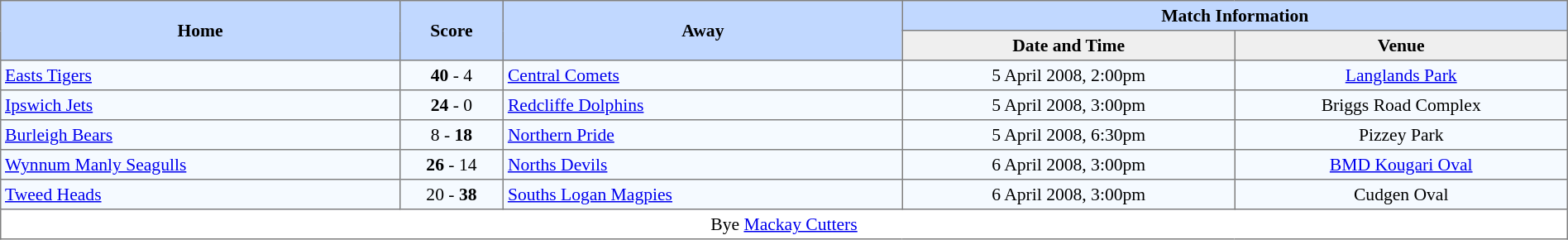<table border=1 style="border-collapse:collapse; font-size:90%; text-align:center;" cellpadding=3 cellspacing=0>
<tr bgcolor=#C1D8FF>
<th rowspan=2 width=12%>Home</th>
<th rowspan=2 width=3%>Score</th>
<th rowspan=2 width=12%>Away</th>
<th colspan=5>Match Information</th>
</tr>
<tr bgcolor=#EFEFEF>
<th width=10%>Date and Time</th>
<th width=10%>Venue</th>
</tr>
<tr bgcolor=#F5FAFF>
<td align=left> <a href='#'>Easts Tigers</a></td>
<td><strong>40</strong> - 4</td>
<td align=left> <a href='#'>Central Comets</a></td>
<td>5 April 2008, 2:00pm</td>
<td><a href='#'>Langlands Park</a></td>
</tr>
<tr bgcolor=#F5FAFF>
<td align=left> <a href='#'>Ipswich Jets</a></td>
<td><strong>24</strong> - 0</td>
<td align=left> <a href='#'>Redcliffe Dolphins</a></td>
<td>5 April 2008, 3:00pm</td>
<td>Briggs Road Complex</td>
</tr>
<tr bgcolor=#F5FAFF>
<td align=left> <a href='#'>Burleigh Bears</a></td>
<td>8 - <strong>18</strong></td>
<td align=left> <a href='#'>Northern Pride</a></td>
<td>5 April 2008, 6:30pm</td>
<td>Pizzey Park</td>
</tr>
<tr bgcolor=#F5FAFF>
<td align=left> <a href='#'>Wynnum Manly Seagulls</a></td>
<td><strong>26</strong> - 14</td>
<td align=left> <a href='#'>Norths Devils</a></td>
<td>6 April 2008, 3:00pm</td>
<td><a href='#'>BMD Kougari Oval</a></td>
</tr>
<tr bgcolor=#F5FAFF>
<td align=left> <a href='#'>Tweed Heads</a></td>
<td>20 - <strong>38</strong></td>
<td align=left> <a href='#'>Souths Logan Magpies</a></td>
<td>6 April 2008, 3:00pm</td>
<td>Cudgen Oval</td>
</tr>
<tr>
<td colspan=5>Bye  <a href='#'>Mackay Cutters</a></td>
</tr>
</table>
